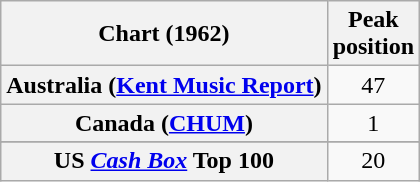<table class="wikitable sortable plainrowheaders" style="text-align:center">
<tr>
<th>Chart (1962)</th>
<th>Peak<br>position</th>
</tr>
<tr>
<th scope="row">Australia (<a href='#'>Kent Music Report</a>)</th>
<td>47</td>
</tr>
<tr>
<th scope="row">Canada (<a href='#'>CHUM</a>)</th>
<td>1</td>
</tr>
<tr>
</tr>
<tr>
</tr>
<tr>
<th scope="row">US <a href='#'><em>Cash Box</em></a> Top 100</th>
<td>20</td>
</tr>
</table>
